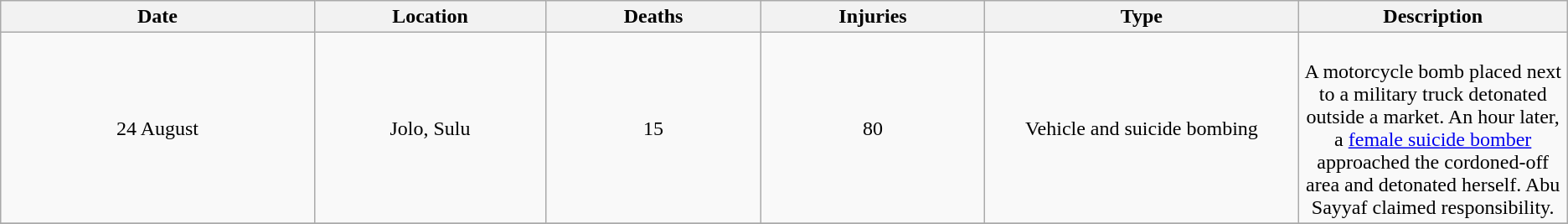<table class="wikitable sortable" style="text-align: center;">
<tr>
<th width="6%">Date</th>
<th width="4%">Location</th>
<th width="4%">Deaths</th>
<th width="4%">Injuries</th>
<th width="6%">Type</th>
<th width="4%">Description</th>
</tr>
<tr>
<td>24 August</td>
<td>Jolo, Sulu</td>
<td>15</td>
<td>80</td>
<td>Vehicle and suicide bombing</td>
<td><br>A motorcycle bomb placed next to a military truck detonated outside a market. An hour later, a <a href='#'>female suicide bomber</a> approached the cordoned-off area and detonated herself. Abu Sayyaf claimed responsibility.</td>
</tr>
<tr>
</tr>
</table>
